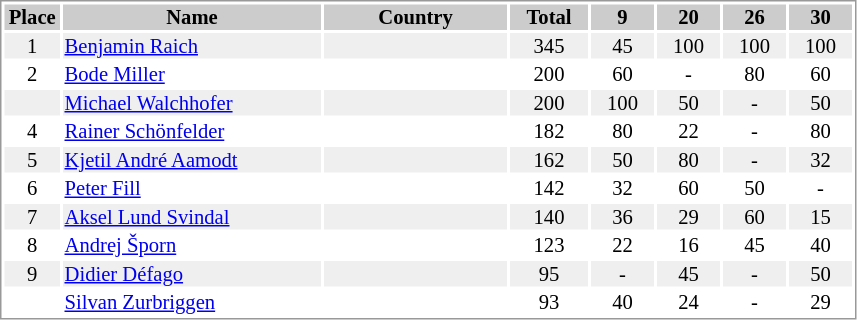<table border="0" style="border: 1px solid #999; background-color:#FFFFFF; text-align:center; font-size:86%; line-height:15px;">
<tr align="center" bgcolor="#CCCCCC">
<th width=35>Place</th>
<th width=170>Name</th>
<th width=120>Country</th>
<th width=50>Total</th>
<th width=40>9</th>
<th width=40>20</th>
<th width=40>26</th>
<th width=40>30</th>
</tr>
<tr bgcolor="#EFEFEF">
<td>1</td>
<td align="left"><a href='#'>Benjamin Raich</a></td>
<td align="left"></td>
<td>345</td>
<td>45</td>
<td>100</td>
<td>100</td>
<td>100</td>
</tr>
<tr>
<td>2</td>
<td align="left"><a href='#'>Bode Miller</a></td>
<td align="left"></td>
<td>200</td>
<td>60</td>
<td>-</td>
<td>80</td>
<td>60</td>
</tr>
<tr bgcolor="#EFEFEF">
<td></td>
<td align="left"><a href='#'>Michael Walchhofer</a></td>
<td align="left"></td>
<td>200</td>
<td>100</td>
<td>50</td>
<td>-</td>
<td>50</td>
</tr>
<tr>
<td>4</td>
<td align="left"><a href='#'>Rainer Schönfelder</a></td>
<td align="left"></td>
<td>182</td>
<td>80</td>
<td>22</td>
<td>-</td>
<td>80</td>
</tr>
<tr bgcolor="#EFEFEF">
<td>5</td>
<td align="left"><a href='#'>Kjetil André Aamodt</a></td>
<td align="left"></td>
<td>162</td>
<td>50</td>
<td>80</td>
<td>-</td>
<td>32</td>
</tr>
<tr>
<td>6</td>
<td align="left"><a href='#'>Peter Fill</a></td>
<td align="left"></td>
<td>142</td>
<td>32</td>
<td>60</td>
<td>50</td>
<td>-</td>
</tr>
<tr bgcolor="#EFEFEF">
<td>7</td>
<td align="left"><a href='#'>Aksel Lund Svindal</a></td>
<td align="left"></td>
<td>140</td>
<td>36</td>
<td>29</td>
<td>60</td>
<td>15</td>
</tr>
<tr>
<td>8</td>
<td align="left"><a href='#'>Andrej Šporn</a></td>
<td align="left"></td>
<td>123</td>
<td>22</td>
<td>16</td>
<td>45</td>
<td>40</td>
</tr>
<tr bgcolor="#EFEFEF">
<td>9</td>
<td align="left"><a href='#'>Didier Défago</a></td>
<td align="left"></td>
<td>95</td>
<td>-</td>
<td>45</td>
<td>-</td>
<td>50</td>
</tr>
<tr>
<td></td>
<td align="left"><a href='#'>Silvan Zurbriggen</a></td>
<td align="left"></td>
<td>93</td>
<td>40</td>
<td>24</td>
<td>-</td>
<td>29</td>
</tr>
</table>
